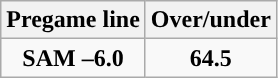<table class="wikitable">
<tr align="center">
<th>Pregame line</th>
<th>Over/under</th>
</tr>
<tr align="center">
<td><strong>SAM –6.0</strong></td>
<td><strong>64.5</strong></td>
</tr>
</table>
